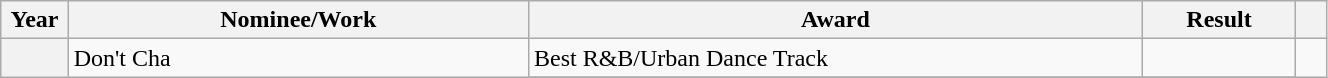<table class="wikitable plainrowheaders" style="width:70%;">
<tr>
<th scope="col" style="width:4%;">Year</th>
<th style="width:30%;">Nominee/Work</th>
<th style="width:40%;">Award</th>
<th style="width:10%;">Result</th>
<th scope="col" style="width:2%;"></th>
</tr>
<tr>
<th scope="row" rowspan="4"></th>
<td rowspan="3">Don't Cha </td>
<td>Best R&B/Urban Dance Track</td>
<td></td>
<td style="text-align:center;" rowspan="4"></td>
</tr>
<tr>
</tr>
</table>
